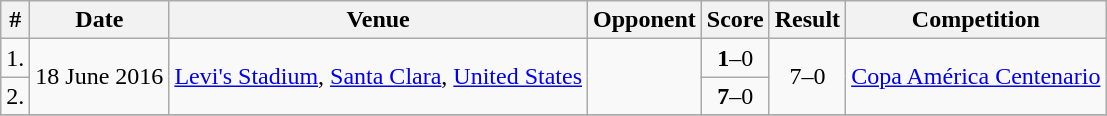<table class="wikitable collapsible collapsed">
<tr>
<th>#</th>
<th>Date</th>
<th>Venue</th>
<th>Opponent</th>
<th>Score</th>
<th>Result</th>
<th>Competition</th>
</tr>
<tr>
<td>1.</td>
<td rowspan=2>18 June 2016</td>
<td rowspan=2><a href='#'>Levi's Stadium</a>, <a href='#'>Santa Clara</a>, <a href='#'>United States</a></td>
<td rowspan=2></td>
<td style="text-align:center;"><strong>1</strong>–0</td>
<td rowspan=2 style="text-align:center;">7–0</td>
<td rowspan=2><a href='#'>Copa América Centenario</a></td>
</tr>
<tr>
<td>2.</td>
<td align=center><strong>7</strong>–0</td>
</tr>
<tr>
</tr>
</table>
